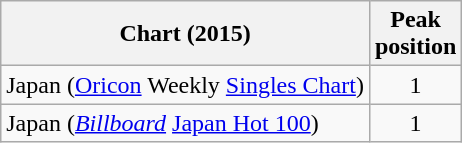<table class="wikitable sortable" border="1">
<tr>
<th>Chart (2015)</th>
<th>Peak<br>position</th>
</tr>
<tr>
<td>Japan (<a href='#'>Oricon</a> Weekly <a href='#'>Singles Chart</a>)</td>
<td style="text-align:center;">1</td>
</tr>
<tr>
<td>Japan (<em><a href='#'>Billboard</a></em> <a href='#'>Japan Hot 100</a>)</td>
<td style="text-align:center;">1</td>
</tr>
</table>
